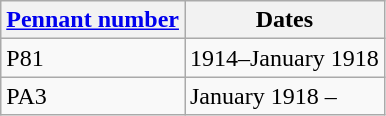<table class="wikitable">
<tr>
<th><a href='#'>Pennant number</a></th>
<th>Dates</th>
</tr>
<tr>
<td>P81</td>
<td>1914–January 1918</td>
</tr>
<tr>
<td>PA3</td>
<td>January 1918 –</td>
</tr>
</table>
